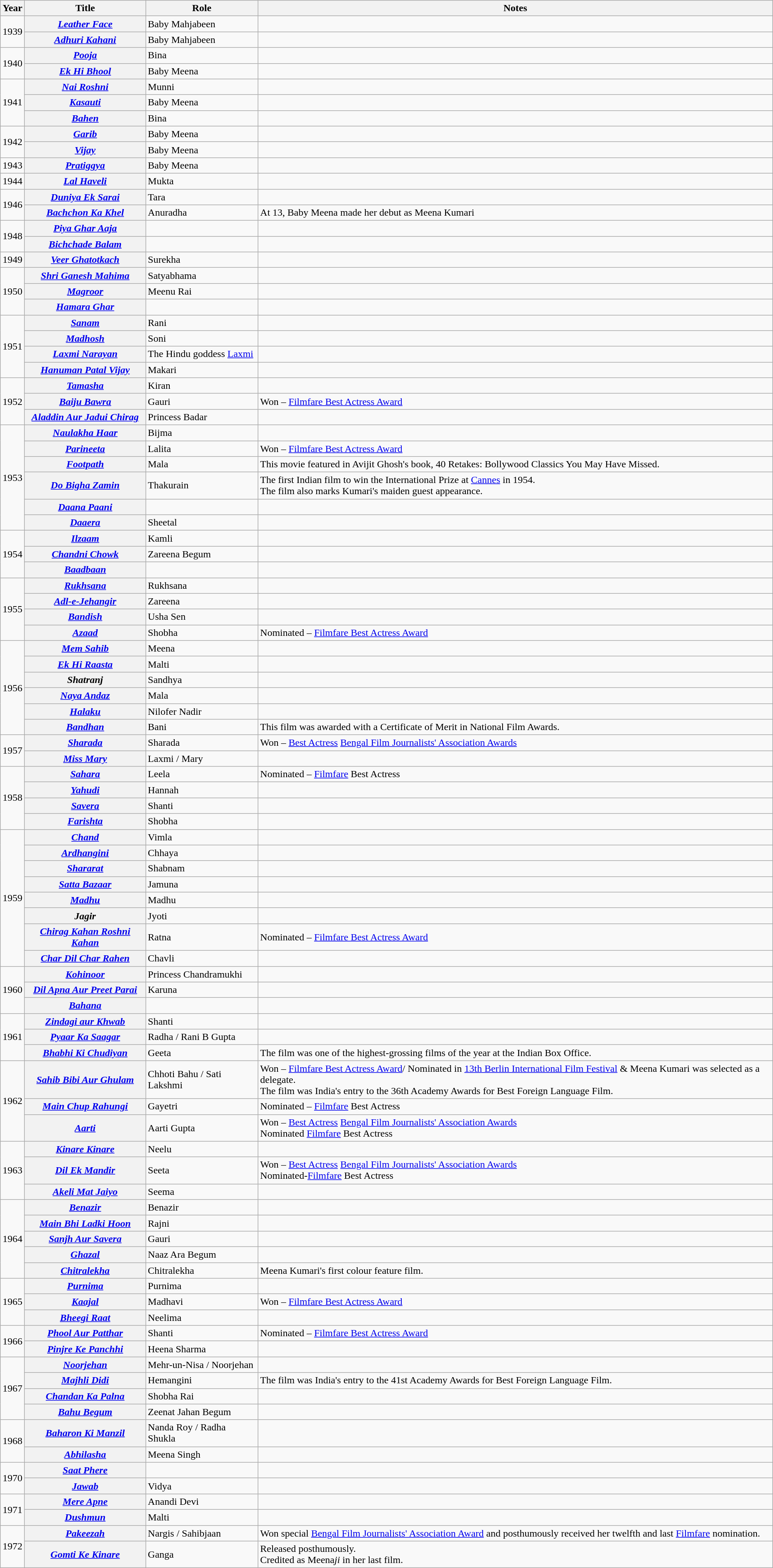<table class="wikitable sortable plainrowheaders">
<tr>
<th scope="col">Year</th>
<th scope="col">Title</th>
<th scope="col">Role</th>
<th scope="col">Notes</th>
</tr>
<tr>
<td rowspan="2">1939</td>
<th scope="row"><em><a href='#'>Leather Face</a></em></th>
<td>Baby Mahjabeen</td>
<td></td>
</tr>
<tr>
<th scope="row"><em><a href='#'>Adhuri Kahani</a></em></th>
<td>Baby Mahjabeen</td>
<td></td>
</tr>
<tr>
<td rowspan="2">1940</td>
<th scope="row"><em><a href='#'>Pooja</a></em></th>
<td>Bina</td>
<td></td>
</tr>
<tr>
<th scope="row"><em><a href='#'>Ek Hi Bhool</a></em></th>
<td>Baby Meena</td>
<td></td>
</tr>
<tr>
<td rowspan="3">1941</td>
<th scope="row"><em><a href='#'>Nai Roshni</a></em></th>
<td>Munni</td>
<td></td>
</tr>
<tr>
<th scope="row"><em><a href='#'>Kasauti</a></em></th>
<td>Baby Meena</td>
<td></td>
</tr>
<tr>
<th scope="row"><em><a href='#'>Bahen</a></em></th>
<td>Bina</td>
<td></td>
</tr>
<tr>
<td rowspan="2">1942</td>
<th scope="row"><em><a href='#'>Garib</a></em></th>
<td>Baby Meena</td>
<td></td>
</tr>
<tr>
<th scope="row"><em><a href='#'>Vijay</a></em></th>
<td>Baby Meena</td>
<td></td>
</tr>
<tr>
<td>1943</td>
<th scope="row"><em><a href='#'>Pratiggya</a></em></th>
<td>Baby Meena</td>
<td></td>
</tr>
<tr>
<td>1944</td>
<th scope="row"><em><a href='#'>Lal Haveli</a></em></th>
<td>Mukta</td>
<td></td>
</tr>
<tr>
<td rowspan="2">1946</td>
<th scope="row"><em><a href='#'>Duniya Ek Sarai</a></em></th>
<td>Tara</td>
<td></td>
</tr>
<tr>
<th scope="row"><em><a href='#'>Bachchon Ka Khel</a></em></th>
<td>Anuradha</td>
<td>At 13, Baby Meena made her debut as Meena Kumari</td>
</tr>
<tr>
<td rowspan="2">1948</td>
<th scope="row"><em><a href='#'>Piya Ghar Aaja</a></em></th>
<td></td>
<td></td>
</tr>
<tr>
<th scope="row"><em><a href='#'>Bichchade Balam</a></em></th>
<td></td>
<td></td>
</tr>
<tr>
<td>1949</td>
<th scope="row"><em><a href='#'>Veer Ghatotkach</a></em></th>
<td>Surekha</td>
<td></td>
</tr>
<tr>
<td rowspan="3">1950</td>
<th scope="row"><em><a href='#'>Shri Ganesh Mahima</a></em></th>
<td>Satyabhama</td>
<td></td>
</tr>
<tr>
<th scope="row"><em><a href='#'>Magroor</a></em></th>
<td>Meenu Rai</td>
<td></td>
</tr>
<tr>
<th scope="row"><em><a href='#'>Hamara Ghar</a></em></th>
<td></td>
<td></td>
</tr>
<tr>
<td rowspan="4">1951</td>
<th scope="row"><em><a href='#'>Sanam</a></em></th>
<td>Rani</td>
<td></td>
</tr>
<tr>
<th scope="row"><em><a href='#'>Madhosh</a></em></th>
<td>Soni</td>
<td></td>
</tr>
<tr>
<th scope="row"><em><a href='#'>Laxmi Narayan</a></em></th>
<td>The Hindu goddess <a href='#'>Laxmi</a></td>
<td></td>
</tr>
<tr>
<th scope="row"><em><a href='#'>Hanuman Patal Vijay</a></em></th>
<td>Makari</td>
<td></td>
</tr>
<tr>
<td rowspan="3">1952</td>
<th scope="row"><em><a href='#'>Tamasha</a></em></th>
<td>Kiran</td>
<td></td>
</tr>
<tr>
<th scope="row"><em><a href='#'>Baiju Bawra</a></em></th>
<td>Gauri</td>
<td>Won – <a href='#'>Filmfare Best Actress Award</a></td>
</tr>
<tr>
<th scope="row"><em><a href='#'>Aladdin Aur Jadui Chirag</a></em></th>
<td>Princess Badar</td>
<td></td>
</tr>
<tr>
<td rowspan="6">1953</td>
<th scope="row"><em><a href='#'>Naulakha Haar</a></em></th>
<td>Bijma</td>
<td></td>
</tr>
<tr>
<th scope="row"><em><a href='#'>Parineeta</a></em></th>
<td>Lalita</td>
<td>Won – <a href='#'>Filmfare Best Actress Award</a></td>
</tr>
<tr>
<th scope="row"><em><a href='#'>Footpath</a></em></th>
<td>Mala</td>
<td>This movie featured in Avijit Ghosh's book, 40 Retakes: Bollywood Classics You May Have Missed.</td>
</tr>
<tr>
<th scope="row"><em><a href='#'>Do Bigha Zamin</a></em></th>
<td>Thakurain</td>
<td>The first Indian film to win the International Prize at <a href='#'>Cannes</a> in 1954.<br>The film also marks Kumari's maiden guest appearance.</td>
</tr>
<tr>
<th scope="row"><em><a href='#'>Daana Paani</a></em></th>
<td></td>
<td></td>
</tr>
<tr>
<th scope="row"><em><a href='#'>Daaera</a></em></th>
<td>Sheetal</td>
<td></td>
</tr>
<tr>
<td rowspan="3">1954</td>
<th scope="row"><em><a href='#'>Ilzaam</a></em></th>
<td>Kamli</td>
<td></td>
</tr>
<tr>
<th scope="row"><em><a href='#'>Chandni Chowk</a></em></th>
<td>Zareena Begum</td>
<td></td>
</tr>
<tr>
<th scope="row"><em><a href='#'>Baadbaan</a></em></th>
<td></td>
<td></td>
</tr>
<tr>
<td rowspan="4">1955</td>
<th scope="row"><em><a href='#'>Rukhsana</a></em></th>
<td>Rukhsana</td>
<td></td>
</tr>
<tr>
<th scope="row"><em><a href='#'>Adl-e-Jehangir</a></em></th>
<td>Zareena</td>
<td></td>
</tr>
<tr>
<th scope="row"><em><a href='#'>Bandish</a></em></th>
<td>Usha Sen</td>
<td></td>
</tr>
<tr>
<th scope="row"><em><a href='#'>Azaad</a></em></th>
<td>Shobha</td>
<td>Nominated – <a href='#'>Filmfare Best Actress Award</a></td>
</tr>
<tr>
<td rowspan="6">1956</td>
<th scope="row"><em><a href='#'>Mem Sahib</a></em></th>
<td>Meena</td>
<td></td>
</tr>
<tr>
<th scope="row"><em><a href='#'>Ek Hi Raasta</a></em></th>
<td>Malti</td>
<td></td>
</tr>
<tr>
<th scope="row"><em>Shatranj</em></th>
<td>Sandhya</td>
<td></td>
</tr>
<tr>
<th scope="row"><em><a href='#'>Naya Andaz</a></em></th>
<td>Mala</td>
<td></td>
</tr>
<tr>
<th scope="row"><em><a href='#'>Halaku</a></em></th>
<td>Nilofer Nadir</td>
<td></td>
</tr>
<tr>
<th scope="row"><em><a href='#'>Bandhan</a></em></th>
<td>Bani</td>
<td>This film was awarded with a Certificate of Merit in National Film Awards.</td>
</tr>
<tr>
<td rowspan="2">1957</td>
<th scope="row"><em><a href='#'>Sharada</a></em></th>
<td>Sharada</td>
<td>Won – <a href='#'>Best Actress</a> <a href='#'>Bengal Film Journalists' Association Awards</a></td>
</tr>
<tr>
<th scope="row"><em><a href='#'>Miss Mary</a></em></th>
<td>Laxmi / Mary</td>
<td></td>
</tr>
<tr>
<td rowspan="4">1958</td>
<th scope="row"><em><a href='#'>Sahara</a></em></th>
<td>Leela</td>
<td>Nominated – <a href='#'>Filmfare</a> Best Actress</td>
</tr>
<tr>
<th scope="row"><em><a href='#'>Yahudi</a></em></th>
<td>Hannah</td>
<td></td>
</tr>
<tr>
<th scope="row"><em><a href='#'>Savera</a></em></th>
<td>Shanti</td>
<td></td>
</tr>
<tr>
<th scope="row"><em><a href='#'>Farishta</a></em></th>
<td>Shobha</td>
<td></td>
</tr>
<tr>
<td rowspan="8">1959</td>
<th scope="row"><em><a href='#'>Chand</a></em></th>
<td>Vimla</td>
<td></td>
</tr>
<tr>
<th scope="row"><em><a href='#'>Ardhangini</a></em></th>
<td>Chhaya</td>
<td></td>
</tr>
<tr>
<th scope="row"><em><a href='#'>Shararat</a></em></th>
<td>Shabnam</td>
<td></td>
</tr>
<tr>
<th scope="row"><em><a href='#'>Satta Bazaar</a></em></th>
<td>Jamuna</td>
<td></td>
</tr>
<tr>
<th scope="row"><em><a href='#'>Madhu</a></em></th>
<td>Madhu</td>
<td></td>
</tr>
<tr>
<th scope="row"><em>Jagir</em></th>
<td>Jyoti</td>
<td></td>
</tr>
<tr>
<th scope="row"><em><a href='#'>Chirag Kahan Roshni Kahan</a></em></th>
<td>Ratna</td>
<td>Nominated – <a href='#'>Filmfare Best Actress Award</a></td>
</tr>
<tr>
<th scope="row"><em><a href='#'>Char Dil Char Rahen</a></em></th>
<td>Chavli</td>
<td></td>
</tr>
<tr>
<td rowspan="3">1960</td>
<th scope="row"><em><a href='#'>Kohinoor</a></em></th>
<td>Princess Chandramukhi</td>
<td></td>
</tr>
<tr>
<th scope="row"><em><a href='#'>Dil Apna Aur Preet Parai</a></em></th>
<td>Karuna</td>
<td></td>
</tr>
<tr>
<th scope="row"><em><a href='#'>Bahana</a></em></th>
<td></td>
<td></td>
</tr>
<tr>
<td rowspan="3">1961</td>
<th scope="row"><em><a href='#'>Zindagi aur Khwab</a></em></th>
<td>Shanti</td>
<td></td>
</tr>
<tr>
<th scope="row"><em><a href='#'>Pyaar Ka Saagar</a></em></th>
<td>Radha / Rani B Gupta</td>
<td></td>
</tr>
<tr>
<th scope="row"><em><a href='#'>Bhabhi Ki Chudiyan</a></em></th>
<td>Geeta</td>
<td>The film was one of the highest-grossing films of the year at the Indian Box Office.</td>
</tr>
<tr>
<td rowspan="3">1962</td>
<th scope="row"><em><a href='#'>Sahib Bibi Aur Ghulam</a></em></th>
<td>Chhoti Bahu / Sati Lakshmi</td>
<td>Won – <a href='#'>Filmfare Best Actress Award</a>/ Nominated in <a href='#'>13th Berlin International Film Festival</a> & Meena Kumari was selected as a delegate.<br>The film was India's entry to the 36th Academy Awards for Best Foreign Language Film.</td>
</tr>
<tr>
<th scope="row"><em><a href='#'>Main Chup Rahungi</a></em></th>
<td>Gayetri</td>
<td>Nominated – <a href='#'>Filmfare</a> Best Actress</td>
</tr>
<tr>
<th scope="row"><em><a href='#'>Aarti</a></em></th>
<td>Aarti Gupta</td>
<td>Won – <a href='#'>Best Actress</a> <a href='#'>Bengal Film Journalists' Association Awards</a><br>Nominated <a href='#'>Filmfare</a> Best Actress</td>
</tr>
<tr>
<td rowspan="3">1963</td>
<th scope="row"><em><a href='#'>Kinare Kinare</a></em></th>
<td>Neelu</td>
<td></td>
</tr>
<tr>
<th scope="row"><em><a href='#'>Dil Ek Mandir</a></em></th>
<td>Seeta</td>
<td>Won – <a href='#'>Best Actress</a> <a href='#'>Bengal Film Journalists' Association Awards</a><br>Nominated-<a href='#'>Filmfare</a> Best Actress</td>
</tr>
<tr>
<th scope="row"><em><a href='#'>Akeli Mat Jaiyo</a></em></th>
<td>Seema</td>
<td></td>
</tr>
<tr>
<td rowspan="5">1964</td>
<th scope="row"><em><a href='#'>Benazir</a></em></th>
<td>Benazir</td>
<td></td>
</tr>
<tr>
<th scope="row"><em><a href='#'>Main Bhi Ladki Hoon</a></em></th>
<td>Rajni</td>
<td></td>
</tr>
<tr>
<th scope="row"><em><a href='#'>Sanjh Aur Savera</a></em></th>
<td>Gauri</td>
<td></td>
</tr>
<tr>
<th scope="row"><em><a href='#'>Ghazal</a></em></th>
<td>Naaz Ara Begum</td>
<td></td>
</tr>
<tr>
<th scope="row"><em><a href='#'>Chitralekha</a></em></th>
<td>Chitralekha</td>
<td>Meena Kumari's first colour feature film.</td>
</tr>
<tr>
<td rowspan="3">1965</td>
<th scope="row"><em><a href='#'>Purnima</a></em></th>
<td>Purnima</td>
<td></td>
</tr>
<tr>
<th scope="row"><em><a href='#'>Kaajal</a></em></th>
<td>Madhavi</td>
<td>Won – <a href='#'>Filmfare Best Actress Award</a></td>
</tr>
<tr>
<th scope="row"><em><a href='#'>Bheegi Raat</a></em></th>
<td>Neelima</td>
<td></td>
</tr>
<tr>
<td rowspan="2">1966</td>
<th scope="row"><em><a href='#'>Phool Aur Patthar</a></em></th>
<td>Shanti</td>
<td>Nominated – <a href='#'>Filmfare Best Actress Award</a></td>
</tr>
<tr>
<th scope="row"><em><a href='#'>Pinjre Ke Panchhi</a></em></th>
<td>Heena Sharma</td>
<td></td>
</tr>
<tr>
<td rowspan="4">1967</td>
<th scope="row"><em><a href='#'>Noorjehan</a></em></th>
<td>Mehr-un-Nisa / Noorjehan</td>
<td></td>
</tr>
<tr>
<th scope="row"><em><a href='#'>Majhli Didi</a></em></th>
<td>Hemangini</td>
<td>The film was India's entry to the 41st Academy Awards for Best Foreign Language Film.</td>
</tr>
<tr>
<th scope="row"><em><a href='#'>Chandan Ka Palna</a></em></th>
<td>Shobha Rai</td>
<td></td>
</tr>
<tr>
<th scope="row"><em><a href='#'>Bahu Begum</a></em></th>
<td>Zeenat Jahan Begum</td>
<td></td>
</tr>
<tr>
<td rowspan="2">1968</td>
<th scope="row"><em><a href='#'>Baharon Ki Manzil</a></em></th>
<td>Nanda Roy / Radha Shukla</td>
<td></td>
</tr>
<tr>
<th scope="row"><em><a href='#'>Abhilasha</a></em></th>
<td>Meena Singh</td>
<td></td>
</tr>
<tr>
<td rowspan="2">1970</td>
<th scope="row"><em><a href='#'>Saat Phere</a></em></th>
<td></td>
<td></td>
</tr>
<tr>
<th scope="row"><em><a href='#'>Jawab</a></em></th>
<td>Vidya</td>
<td></td>
</tr>
<tr>
<td rowspan="2">1971</td>
<th scope="row"><em><a href='#'>Mere Apne</a></em></th>
<td>Anandi Devi</td>
<td></td>
</tr>
<tr>
<th scope="row"><em><a href='#'>Dushmun</a></em></th>
<td>Malti</td>
<td></td>
</tr>
<tr>
<td rowspan="2">1972</td>
<th scope="row"><em><a href='#'>Pakeezah</a></em></th>
<td>Nargis / Sahibjaan</td>
<td>Won special <a href='#'>Bengal Film Journalists' Association Award</a> and posthumously received her twelfth and last <a href='#'>Filmfare</a> nomination.</td>
</tr>
<tr>
<th scope="row"><em><a href='#'>Gomti Ke Kinare</a></em></th>
<td>Ganga</td>
<td>Released posthumously.<br>Credited as Meena<em>ji</em> in her last film.</td>
</tr>
</table>
